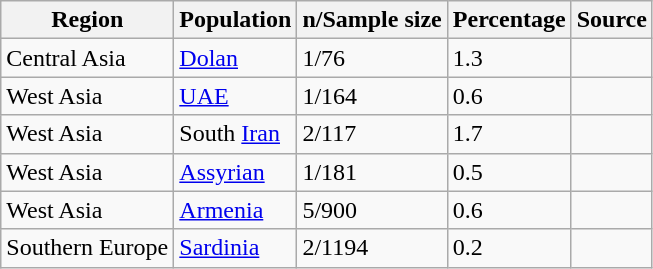<table class="wikitable sortable">
<tr>
<th>Region</th>
<th>Population</th>
<th>n/Sample size</th>
<th>Percentage</th>
<th>Source</th>
</tr>
<tr>
<td>Central Asia</td>
<td><a href='#'>Dolan</a></td>
<td>1/76</td>
<td>1.3</td>
<td></td>
</tr>
<tr>
<td>West Asia</td>
<td><a href='#'>UAE</a></td>
<td>1/164</td>
<td>0.6</td>
<td></td>
</tr>
<tr>
<td>West Asia</td>
<td>South <a href='#'>Iran</a></td>
<td>2/117</td>
<td>1.7</td>
<td></td>
</tr>
<tr>
<td>West Asia</td>
<td><a href='#'>Assyrian</a></td>
<td>1/181</td>
<td>0.5</td>
<td></td>
</tr>
<tr>
<td>West Asia</td>
<td><a href='#'>Armenia</a></td>
<td>5/900</td>
<td>0.6</td>
<td></td>
</tr>
<tr>
<td>Southern Europe</td>
<td><a href='#'>Sardinia</a></td>
<td>2/1194</td>
<td>0.2</td>
<td></td>
</tr>
</table>
